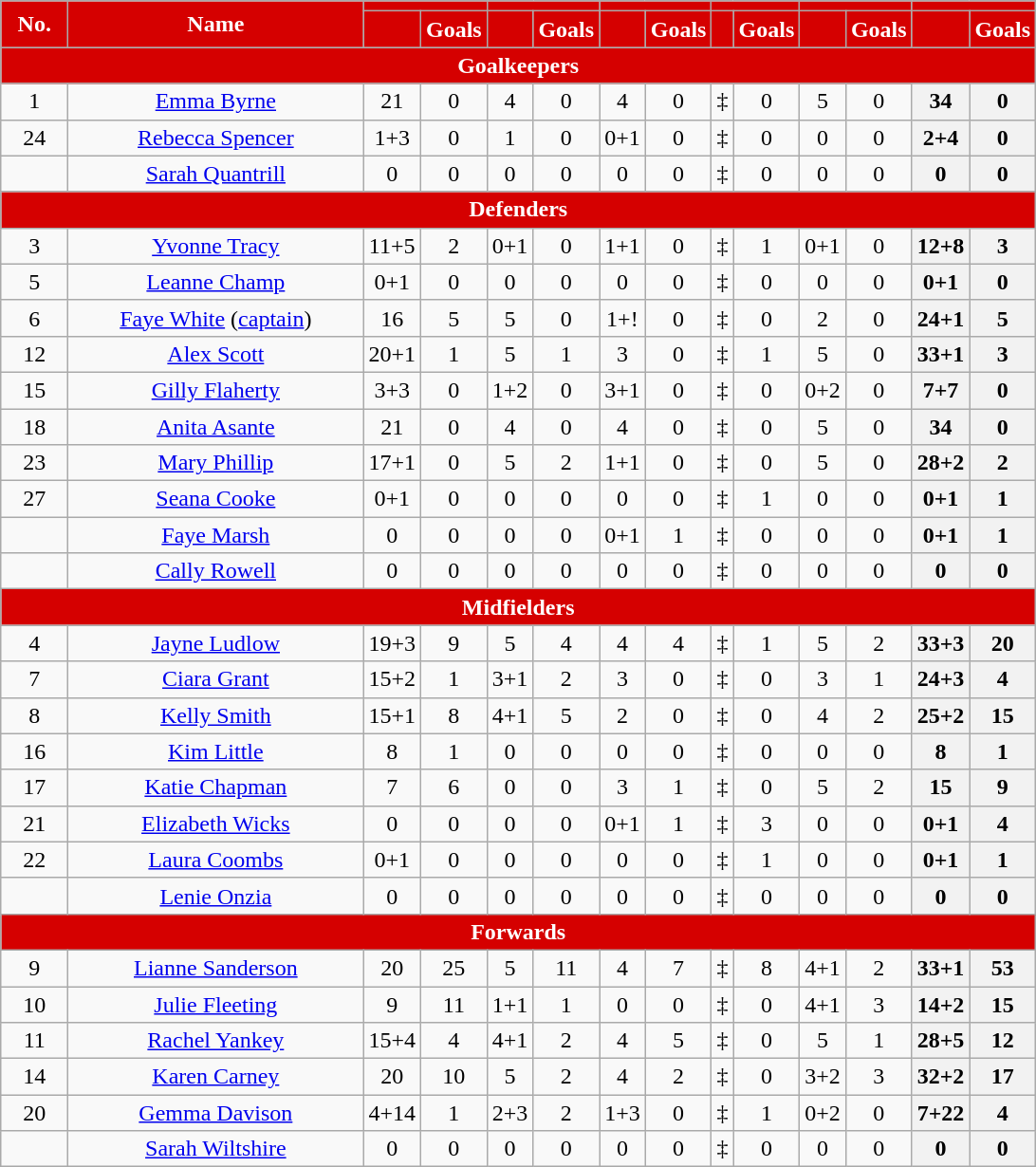<table class="wikitable" style="text-align:center; font-size:100%; ">
<tr>
<th rowspan="2" style="background:#d50000; color:white; text-align:center; width:40px">No.</th>
<th rowspan="2" style="background:#d50000; color:white; text-align:center;width:200px">Name</th>
<th colspan="2" style="background:#d50000; color:white; text-align:center;"></th>
<th colspan="2" style="background:#d50000; color:white; text-align:center;"></th>
<th colspan="2" style="background:#d50000; color:white; text-align:center;"></th>
<th colspan="2" style="background:#d50000; color:white; text-align:center;"></th>
<th colspan="2" style="background:#d50000; color:white; text-align:center;"></th>
<th colspan="2" style="background:#d50000; color:white; text-align:center;"></th>
</tr>
<tr>
<th style="background:#d50000; color:white; text-align:center;width=50px"></th>
<th style="background:#d50000; color:white; text-align:center;width=50px">Goals</th>
<th style="background:#d50000; color:white; text-align:center;width=50px"></th>
<th style="background:#d50000; color:white; text-align:center;width=50px">Goals</th>
<th style="background:#d50000; color:white; text-align:center;width=50px"></th>
<th style="background:#d50000; color:white; text-align:center;width=50px">Goals</th>
<th style="background:#d50000; color:white; text-align:center;width=50px"></th>
<th style="background:#d50000; color:white; text-align:center;width=50px">Goals</th>
<th style="background:#d50000; color:white; text-align:center;width=50px"></th>
<th style="background:#d50000; color:white; text-align:center;width=50px">Goals</th>
<th style="background:#d50000; color:white; text-align:center;width=50px"></th>
<th style="background:#d50000; color:white; text-align:center;width=50px">Goals</th>
</tr>
<tr>
<th colspan="14" style="background:#d50000; color:white; text-align:center">Goalkeepers</th>
</tr>
<tr>
<td>1</td>
<td> <a href='#'>Emma Byrne</a></td>
<td>21</td>
<td>0</td>
<td>4</td>
<td>0</td>
<td>4</td>
<td>0</td>
<td>‡</td>
<td>0</td>
<td>5</td>
<td>0</td>
<th>34</th>
<th>0</th>
</tr>
<tr>
<td>24</td>
<td><em></em> <a href='#'>Rebecca Spencer</a></td>
<td>1+3</td>
<td>0</td>
<td>1</td>
<td>0</td>
<td>0+1</td>
<td>0</td>
<td>‡</td>
<td>0</td>
<td>0</td>
<td>0</td>
<th>2+4</th>
<th>0</th>
</tr>
<tr>
<td></td>
<td> <a href='#'>Sarah Quantrill</a></td>
<td>0</td>
<td>0</td>
<td>0</td>
<td>0</td>
<td>0</td>
<td>0</td>
<td>‡</td>
<td>0</td>
<td>0</td>
<td>0</td>
<th>0</th>
<th>0</th>
</tr>
<tr>
<th colspan="14" style="background:#d50000; color:white; text-align:center">Defenders</th>
</tr>
<tr>
<td>3</td>
<td> <a href='#'>Yvonne Tracy</a></td>
<td>11+5</td>
<td>2</td>
<td>0+1</td>
<td>0</td>
<td>1+1</td>
<td>0</td>
<td>‡</td>
<td>1</td>
<td>0+1</td>
<td>0</td>
<th>12+8</th>
<th>3</th>
</tr>
<tr>
<td>5</td>
<td> <a href='#'>Leanne Champ</a></td>
<td>0+1</td>
<td>0</td>
<td>0</td>
<td>0</td>
<td>0</td>
<td>0</td>
<td>‡</td>
<td>0</td>
<td>0</td>
<td>0</td>
<th>0+1</th>
<th>0</th>
</tr>
<tr>
<td>6</td>
<td> <a href='#'>Faye White</a> (<a href='#'>captain</a>)</td>
<td>16</td>
<td>5</td>
<td>5</td>
<td>0</td>
<td>1+!</td>
<td>0</td>
<td>‡</td>
<td>0</td>
<td>2</td>
<td>0</td>
<th>24+1</th>
<th>5</th>
</tr>
<tr>
<td>12</td>
<td> <a href='#'>Alex Scott</a></td>
<td>20+1</td>
<td>1</td>
<td>5</td>
<td>1</td>
<td>3</td>
<td>0</td>
<td>‡</td>
<td>1</td>
<td>5</td>
<td>0</td>
<th>33+1</th>
<th>3</th>
</tr>
<tr>
<td>15</td>
<td> <a href='#'>Gilly Flaherty</a></td>
<td>3+3</td>
<td>0</td>
<td>1+2</td>
<td>0</td>
<td>3+1</td>
<td>0</td>
<td>‡</td>
<td>0</td>
<td>0+2</td>
<td>0</td>
<th>7+7</th>
<th>0</th>
</tr>
<tr>
<td>18</td>
<td> <a href='#'>Anita Asante</a></td>
<td>21</td>
<td>0</td>
<td>4</td>
<td>0</td>
<td>4</td>
<td>0</td>
<td>‡</td>
<td>0</td>
<td>5</td>
<td>0</td>
<th>34</th>
<th>0</th>
</tr>
<tr>
<td>23</td>
<td> <a href='#'>Mary Phillip</a></td>
<td>17+1</td>
<td>0</td>
<td>5</td>
<td>2</td>
<td>1+1</td>
<td>0</td>
<td>‡</td>
<td>0</td>
<td>5</td>
<td>0</td>
<th>28+2</th>
<th>2</th>
</tr>
<tr>
<td>27</td>
<td> <a href='#'>Seana Cooke</a></td>
<td>0+1</td>
<td>0</td>
<td>0</td>
<td>0</td>
<td>0</td>
<td>0</td>
<td>‡</td>
<td>1</td>
<td>0</td>
<td>0</td>
<th>0+1</th>
<th>1</th>
</tr>
<tr>
<td></td>
<td> <a href='#'>Faye Marsh</a></td>
<td>0</td>
<td>0</td>
<td>0</td>
<td>0</td>
<td>0+1</td>
<td>1</td>
<td>‡</td>
<td>0</td>
<td>0</td>
<td>0</td>
<th>0+1</th>
<th>1</th>
</tr>
<tr>
<td></td>
<td> <a href='#'>Cally Rowell</a></td>
<td>0</td>
<td>0</td>
<td>0</td>
<td>0</td>
<td>0</td>
<td>0</td>
<td>‡</td>
<td>0</td>
<td>0</td>
<td>0</td>
<th>0</th>
<th>0</th>
</tr>
<tr>
<th colspan="14" style="background:#d50000; color:white; text-align:center">Midfielders</th>
</tr>
<tr>
<td>4</td>
<td> <a href='#'>Jayne Ludlow</a></td>
<td>19+3</td>
<td>9</td>
<td>5</td>
<td>4</td>
<td>4</td>
<td>4</td>
<td>‡</td>
<td>1</td>
<td>5</td>
<td>2</td>
<th>33+3</th>
<th>20</th>
</tr>
<tr>
<td>7</td>
<td> <a href='#'>Ciara Grant</a></td>
<td>15+2</td>
<td>1</td>
<td>3+1</td>
<td>2</td>
<td>3</td>
<td>0</td>
<td>‡</td>
<td>0</td>
<td>3</td>
<td>1</td>
<th>24+3</th>
<th>4</th>
</tr>
<tr>
<td>8</td>
<td> <a href='#'>Kelly Smith</a></td>
<td>15+1</td>
<td>8</td>
<td>4+1</td>
<td>5</td>
<td>2</td>
<td>0</td>
<td>‡</td>
<td>0</td>
<td>4</td>
<td>2</td>
<th>25+2</th>
<th>15</th>
</tr>
<tr>
<td>16</td>
<td> <a href='#'>Kim Little</a></td>
<td>8</td>
<td>1</td>
<td>0</td>
<td>0</td>
<td>0</td>
<td>0</td>
<td>‡</td>
<td>0</td>
<td>0</td>
<td>0</td>
<th>8</th>
<th>1</th>
</tr>
<tr>
<td>17</td>
<td><em></em> <a href='#'>Katie Chapman</a></td>
<td>7</td>
<td>6</td>
<td>0</td>
<td>0</td>
<td>3</td>
<td>1</td>
<td>‡</td>
<td>0</td>
<td>5</td>
<td>2</td>
<th>15</th>
<th>9</th>
</tr>
<tr>
<td>21</td>
<td> <a href='#'>Elizabeth Wicks</a></td>
<td>0</td>
<td>0</td>
<td>0</td>
<td>0</td>
<td>0+1</td>
<td>1</td>
<td>‡</td>
<td>3</td>
<td>0</td>
<td>0</td>
<th>0+1</th>
<th>4</th>
</tr>
<tr>
<td>22</td>
<td><em></em> <a href='#'>Laura Coombs</a></td>
<td>0+1</td>
<td>0</td>
<td>0</td>
<td>0</td>
<td>0</td>
<td>0</td>
<td>‡</td>
<td>1</td>
<td>0</td>
<td>0</td>
<th>0+1</th>
<th>1</th>
</tr>
<tr>
<td></td>
<td> <a href='#'>Lenie Onzia</a></td>
<td>0</td>
<td>0</td>
<td>0</td>
<td>0</td>
<td>0</td>
<td>0</td>
<td>‡</td>
<td>0</td>
<td>0</td>
<td>0</td>
<th>0</th>
<th>0</th>
</tr>
<tr>
<th colspan="14" style="background:#d50000; color:white; text-align:center">Forwards</th>
</tr>
<tr>
<td>9</td>
<td> <a href='#'>Lianne Sanderson</a></td>
<td>20</td>
<td>25</td>
<td>5</td>
<td>11</td>
<td>4</td>
<td>7</td>
<td>‡</td>
<td>8</td>
<td>4+1</td>
<td>2</td>
<th>33+1</th>
<th>53</th>
</tr>
<tr>
<td>10</td>
<td> <a href='#'>Julie Fleeting</a></td>
<td>9</td>
<td>11</td>
<td>1+1</td>
<td>1</td>
<td>0</td>
<td>0</td>
<td>‡</td>
<td>0</td>
<td>4+1</td>
<td>3</td>
<th>14+2</th>
<th>15</th>
</tr>
<tr>
<td>11</td>
<td> <a href='#'>Rachel Yankey</a></td>
<td>15+4</td>
<td>4</td>
<td>4+1</td>
<td>2</td>
<td>4</td>
<td>5</td>
<td>‡</td>
<td>0</td>
<td>5</td>
<td>1</td>
<th>28+5</th>
<th>12</th>
</tr>
<tr>
<td>14</td>
<td> <a href='#'>Karen Carney</a></td>
<td>20</td>
<td>10</td>
<td>5</td>
<td>2</td>
<td>4</td>
<td>2</td>
<td>‡</td>
<td>0</td>
<td>3+2</td>
<td>3</td>
<th>32+2</th>
<th>17</th>
</tr>
<tr>
<td>20</td>
<td> <a href='#'>Gemma Davison</a></td>
<td>4+14</td>
<td>1</td>
<td>2+3</td>
<td>2</td>
<td>1+3</td>
<td>0</td>
<td>‡</td>
<td>1</td>
<td>0+2</td>
<td>0</td>
<th>7+22</th>
<th>4</th>
</tr>
<tr>
<td></td>
<td> <a href='#'>Sarah Wiltshire</a></td>
<td>0</td>
<td>0</td>
<td>0</td>
<td>0</td>
<td>0</td>
<td>0</td>
<td>‡</td>
<td>0</td>
<td>0</td>
<td>0</td>
<th>0</th>
<th>0</th>
</tr>
</table>
